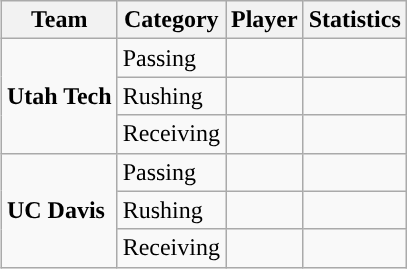<table class="wikitable" style="float: right;">
<tr>
<th>Team</th>
<th>Category</th>
<th>Player</th>
<th>Statistics</th>
</tr>
<tr>
<td rowspan=3><strong>Utah Tech</strong></td>
<td>Passing</td>
<td></td>
<td></td>
</tr>
<tr>
<td>Rushing</td>
<td></td>
<td></td>
</tr>
<tr>
<td>Receiving</td>
<td></td>
<td></td>
</tr>
<tr>
<td rowspan=3><strong>UC Davis</strong></td>
<td>Passing</td>
<td></td>
<td></td>
</tr>
<tr>
<td>Rushing</td>
<td></td>
<td></td>
</tr>
<tr>
<td>Receiving</td>
<td></td>
<td></td>
</tr>
</table>
